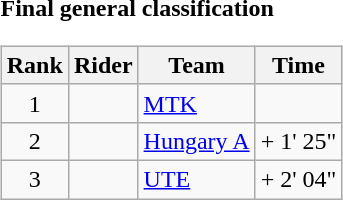<table>
<tr>
<td><strong>Final general classification</strong><br><table class="wikitable">
<tr>
<th scope="col">Rank</th>
<th scope="col">Rider</th>
<th scope="col">Team</th>
<th scope="col">Time</th>
</tr>
<tr>
<td style="text-align:center;">1</td>
<td></td>
<td><a href='#'>MTK</a></td>
<td style="text-align:right;"></td>
</tr>
<tr>
<td style="text-align:center;">2</td>
<td></td>
<td><a href='#'>Hungary A</a></td>
<td style="text-align:right;">+ 1' 25"</td>
</tr>
<tr>
<td style="text-align:center;">3</td>
<td></td>
<td><a href='#'>UTE</a></td>
<td style="text-align:right;">+ 2' 04"</td>
</tr>
</table>
</td>
</tr>
</table>
